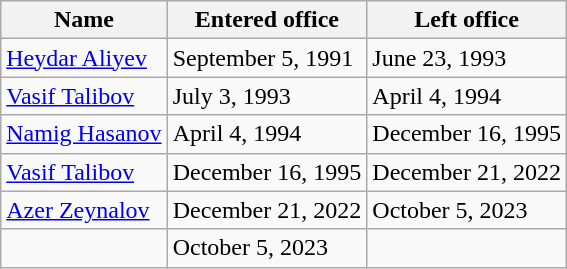<table class="wikitable">
<tr>
<th>Name</th>
<th>Entered office</th>
<th>Left office</th>
</tr>
<tr>
<td><a href='#'>Heydar Aliyev</a></td>
<td>September 5, 1991</td>
<td>June 23, 1993</td>
</tr>
<tr>
<td><a href='#'>Vasif Talibov</a></td>
<td>July 3, 1993</td>
<td>April 4, 1994</td>
</tr>
<tr>
<td><a href='#'>Namig Hasanov</a></td>
<td>April 4, 1994</td>
<td>December 16, 1995</td>
</tr>
<tr>
<td><a href='#'>Vasif Talibov</a></td>
<td>December 16, 1995</td>
<td>December 21, 2022</td>
</tr>
<tr>
<td><a href='#'>Azer Zeynalov</a></td>
<td>December 21, 2022</td>
<td>October 5, 2023</td>
</tr>
<tr>
<td></td>
<td>October 5, 2023</td>
<td></td>
</tr>
</table>
